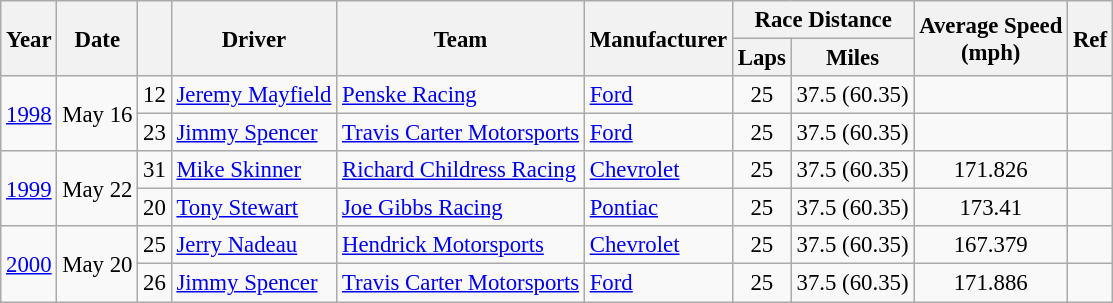<table class="wikitable" style="font-size: 95%;">
<tr>
<th rowspan="2">Year</th>
<th rowspan="2">Date</th>
<th rowspan="2"></th>
<th rowspan="2">Driver</th>
<th rowspan="2">Team</th>
<th rowspan="2">Manufacturer</th>
<th colspan="2">Race Distance</th>
<th rowspan="2">Average Speed<br>(mph)</th>
<th rowspan="2">Ref</th>
</tr>
<tr>
<th>Laps</th>
<th>Miles</th>
</tr>
<tr>
<td rowspan="2"><a href='#'>1998</a></td>
<td rowspan="2">May 16</td>
<td align="center">12</td>
<td><a href='#'>Jeremy Mayfield</a></td>
<td><a href='#'>Penske Racing</a></td>
<td><a href='#'>Ford</a></td>
<td align="center">25</td>
<td align="center">37.5 (60.35)</td>
<td align="center"></td>
<td align="center"></td>
</tr>
<tr>
<td align="center">23</td>
<td><a href='#'>Jimmy Spencer</a></td>
<td><a href='#'>Travis Carter Motorsports</a></td>
<td><a href='#'>Ford</a></td>
<td align="center">25</td>
<td align="center">37.5 (60.35)</td>
<td align="center"></td>
<td align="center"></td>
</tr>
<tr>
<td rowspan="2"><a href='#'>1999</a></td>
<td rowspan="2">May 22</td>
<td align="center">31</td>
<td><a href='#'>Mike Skinner</a></td>
<td><a href='#'>Richard Childress Racing</a></td>
<td><a href='#'>Chevrolet</a></td>
<td align="center">25</td>
<td align="center">37.5 (60.35)</td>
<td align="center">171.826</td>
<td align="center"></td>
</tr>
<tr>
<td align="center">20</td>
<td><a href='#'>Tony Stewart</a></td>
<td><a href='#'>Joe Gibbs Racing</a></td>
<td><a href='#'>Pontiac</a></td>
<td align="center">25</td>
<td align="center">37.5 (60.35)</td>
<td align="center">173.41</td>
<td align="center"></td>
</tr>
<tr>
<td rowspan="2"><a href='#'>2000</a></td>
<td rowspan="2">May 20</td>
<td align="center">25</td>
<td><a href='#'>Jerry Nadeau</a></td>
<td><a href='#'>Hendrick Motorsports</a></td>
<td><a href='#'>Chevrolet</a></td>
<td align="center">25</td>
<td align="center">37.5 (60.35)</td>
<td align="center">167.379</td>
<td align="center"></td>
</tr>
<tr>
<td align="center">26</td>
<td><a href='#'>Jimmy Spencer</a></td>
<td><a href='#'>Travis Carter Motorsports</a></td>
<td><a href='#'>Ford</a></td>
<td align="center">25</td>
<td align="center">37.5 (60.35)</td>
<td align="center">171.886</td>
<td align="center"></td>
</tr>
</table>
